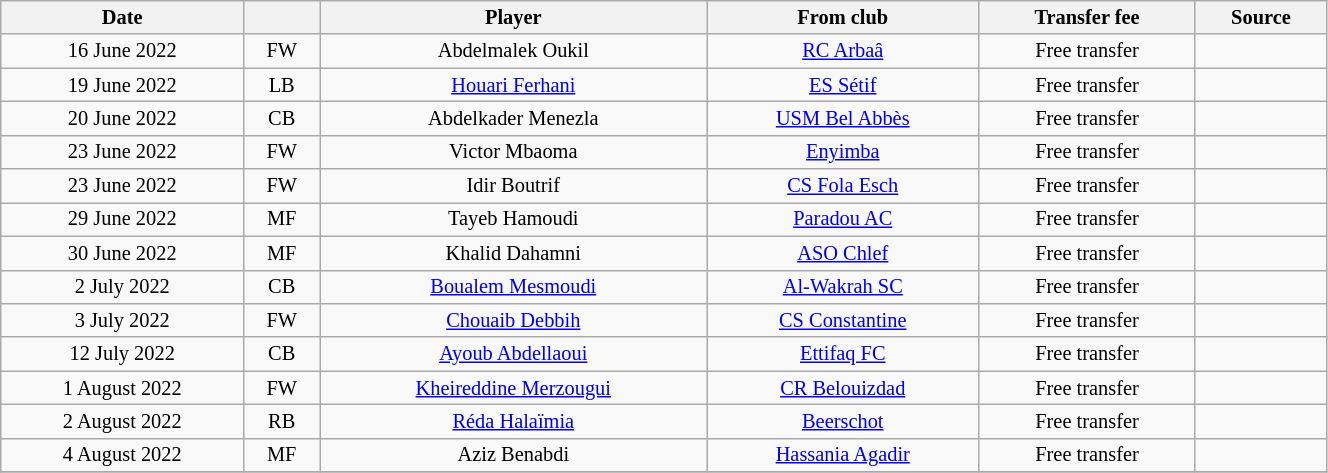<table class="wikitable sortable" style="width:70%; text-align:center; font-size:85%; text-align:centre;">
<tr>
<th>Date</th>
<th></th>
<th>Player</th>
<th>From club</th>
<th>Transfer fee</th>
<th>Source</th>
</tr>
<tr>
<td>16 June 2022</td>
<td>FW</td>
<td> Abdelmalek Oukil</td>
<td><a href='#'>RC Arbaâ</a></td>
<td>Free transfer</td>
<td></td>
</tr>
<tr>
<td>19 June 2022</td>
<td>LB</td>
<td> <a href='#'>Houari Ferhani</a></td>
<td><a href='#'>ES Sétif</a></td>
<td>Free transfer</td>
<td></td>
</tr>
<tr>
<td>20 June 2022</td>
<td>CB</td>
<td> Abdelkader Menezla</td>
<td><a href='#'>USM Bel Abbès</a></td>
<td>Free transfer</td>
<td></td>
</tr>
<tr>
<td>23 June 2022</td>
<td>FW</td>
<td> Victor Mbaoma</td>
<td> <a href='#'>Enyimba</a></td>
<td>Free transfer</td>
<td></td>
</tr>
<tr>
<td>23 June 2022</td>
<td>FW</td>
<td> Idir Boutrif</td>
<td> <a href='#'>CS Fola Esch</a></td>
<td>Free transfer</td>
<td></td>
</tr>
<tr>
<td>29 June 2022</td>
<td>MF</td>
<td>  Tayeb Hamoudi</td>
<td><a href='#'>Paradou AC</a></td>
<td>Free transfer</td>
<td></td>
</tr>
<tr>
<td>30 June 2022</td>
<td>MF</td>
<td>  Khalid Dahamni</td>
<td><a href='#'>ASO Chlef</a></td>
<td>Free transfer</td>
<td></td>
</tr>
<tr>
<td>2 July 2022</td>
<td>CB</td>
<td> <a href='#'>Boualem Mesmoudi</a></td>
<td> <a href='#'>Al-Wakrah SC</a></td>
<td>Free transfer</td>
<td></td>
</tr>
<tr>
<td>3 July 2022</td>
<td>FW</td>
<td> <a href='#'>Chouaib Debbih</a></td>
<td><a href='#'>CS Constantine</a></td>
<td>Free transfer</td>
<td></td>
</tr>
<tr>
<td>12 July 2022</td>
<td>CB</td>
<td> <a href='#'>Ayoub Abdellaoui</a></td>
<td> <a href='#'>Ettifaq FC</a></td>
<td>Free transfer</td>
<td></td>
</tr>
<tr>
<td>1 August 2022</td>
<td>FW</td>
<td> <a href='#'>Kheireddine Merzougui</a></td>
<td><a href='#'>CR Belouizdad</a></td>
<td>Free transfer</td>
<td></td>
</tr>
<tr>
<td>2 August 2022</td>
<td>RB</td>
<td> <a href='#'>Réda Halaïmia</a></td>
<td> <a href='#'>Beerschot</a></td>
<td>Free transfer</td>
<td></td>
</tr>
<tr>
<td>4 August 2022</td>
<td>MF</td>
<td> Aziz Benabdi</td>
<td> <a href='#'>Hassania Agadir</a></td>
<td>Free transfer</td>
<td></td>
</tr>
<tr>
</tr>
</table>
